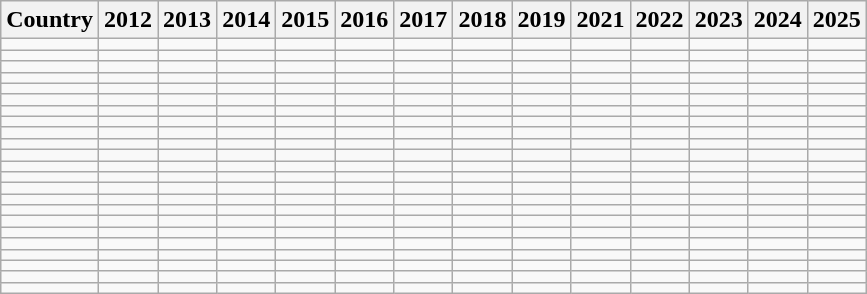<table class=wikitable>
<tr>
<th>Country</th>
<th>2012</th>
<th>2013</th>
<th>2014</th>
<th>2015</th>
<th>2016</th>
<th>2017</th>
<th>2018</th>
<th>2019</th>
<th>2021</th>
<th>2022</th>
<th>2023</th>
<th>2024</th>
<th>2025</th>
</tr>
<tr>
<td></td>
<td></td>
<td> </td>
<td></td>
<td></td>
<td></td>
<td></td>
<td></td>
<td></td>
<td></td>
<td></td>
<td></td>
<td></td>
<td></td>
</tr>
<tr>
<td></td>
<td></td>
<td></td>
<td></td>
<td></td>
<td></td>
<td></td>
<td></td>
<td></td>
<td></td>
<td></td>
<td></td>
<td></td>
<td></td>
</tr>
<tr>
<td></td>
<td></td>
<td></td>
<td></td>
<td></td>
<td></td>
<td></td>
<td></td>
<td></td>
<td></td>
<td></td>
<td></td>
<td></td>
<td></td>
</tr>
<tr>
<td></td>
<td></td>
<td></td>
<td></td>
<td></td>
<td></td>
<td></td>
<td></td>
<td></td>
<td></td>
<td></td>
<td></td>
<td></td>
<td></td>
</tr>
<tr>
<td></td>
<td></td>
<td></td>
<td></td>
<td></td>
<td></td>
<td></td>
<td></td>
<td></td>
<td></td>
<td></td>
<td></td>
<td></td>
<td></td>
</tr>
<tr>
<td></td>
<td></td>
<td></td>
<td></td>
<td></td>
<td></td>
<td></td>
<td></td>
<td></td>
<td></td>
<td></td>
<td></td>
<td></td>
<td></td>
</tr>
<tr>
<td></td>
<td></td>
<td></td>
<td></td>
<td></td>
<td></td>
<td></td>
<td></td>
<td></td>
<td></td>
<td></td>
<td></td>
<td></td>
<td></td>
</tr>
<tr>
<td></td>
<td></td>
<td></td>
<td></td>
<td></td>
<td></td>
<td></td>
<td></td>
<td></td>
<td></td>
<td></td>
<td></td>
<td></td>
<td></td>
</tr>
<tr>
<td></td>
<td></td>
<td></td>
<td></td>
<td></td>
<td></td>
<td></td>
<td></td>
<td></td>
<td></td>
<td></td>
<td></td>
<td></td>
<td></td>
</tr>
<tr>
<td></td>
<td></td>
<td></td>
<td></td>
<td></td>
<td></td>
<td></td>
<td></td>
<td></td>
<td></td>
<td></td>
<td></td>
<td></td>
<td></td>
</tr>
<tr>
<td></td>
<td></td>
<td></td>
<td></td>
<td></td>
<td></td>
<td></td>
<td></td>
<td></td>
<td></td>
<td></td>
<td></td>
<td></td>
<td></td>
</tr>
<tr>
<td></td>
<td></td>
<td></td>
<td></td>
<td></td>
<td></td>
<td></td>
<td></td>
<td></td>
<td></td>
<td></td>
<td></td>
<td></td>
<td></td>
</tr>
<tr>
<td></td>
<td></td>
<td></td>
<td></td>
<td></td>
<td></td>
<td></td>
<td></td>
<td></td>
<td></td>
<td></td>
<td></td>
<td></td>
<td></td>
</tr>
<tr>
<td></td>
<td></td>
<td></td>
<td></td>
<td></td>
<td></td>
<td></td>
<td></td>
<td></td>
<td></td>
<td></td>
<td></td>
<td></td>
<td></td>
</tr>
<tr>
<td></td>
<td></td>
<td></td>
<td></td>
<td></td>
<td></td>
<td></td>
<td></td>
<td></td>
<td></td>
<td></td>
<td></td>
<td></td>
<td></td>
</tr>
<tr>
<td></td>
<td></td>
<td></td>
<td></td>
<td></td>
<td></td>
<td></td>
<td></td>
<td></td>
<td></td>
<td></td>
<td></td>
<td></td>
<td></td>
</tr>
<tr>
<td></td>
<td></td>
<td></td>
<td></td>
<td></td>
<td></td>
<td></td>
<td></td>
<td></td>
<td></td>
<td></td>
<td></td>
<td></td>
<td></td>
</tr>
<tr>
<td></td>
<td></td>
<td></td>
<td></td>
<td></td>
<td></td>
<td></td>
<td></td>
<td></td>
<td></td>
<td></td>
<td></td>
<td></td>
<td></td>
</tr>
<tr>
<td></td>
<td></td>
<td></td>
<td></td>
<td></td>
<td></td>
<td></td>
<td></td>
<td></td>
<td></td>
<td></td>
<td></td>
<td></td>
<td></td>
</tr>
<tr>
<td></td>
<td></td>
<td></td>
<td></td>
<td></td>
<td></td>
<td></td>
<td></td>
<td></td>
<td></td>
<td></td>
<td></td>
<td></td>
<td></td>
</tr>
<tr>
<td></td>
<td></td>
<td></td>
<td></td>
<td></td>
<td></td>
<td></td>
<td></td>
<td></td>
<td></td>
<td></td>
<td></td>
<td></td>
<td></td>
</tr>
<tr>
<td></td>
<td></td>
<td></td>
<td></td>
<td></td>
<td></td>
<td></td>
<td></td>
<td></td>
<td></td>
<td></td>
<td></td>
<td></td>
<td></td>
</tr>
<tr>
<td></td>
<td></td>
<td></td>
<td></td>
<td></td>
<td></td>
<td></td>
<td></td>
<td></td>
<td></td>
<td></td>
<td></td>
<td></td>
<td></td>
</tr>
</table>
